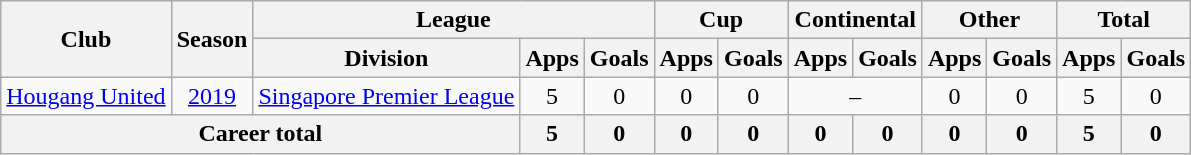<table class="wikitable" style="text-align: center">
<tr>
<th rowspan="2">Club</th>
<th rowspan="2">Season</th>
<th colspan="3">League</th>
<th colspan="2">Cup</th>
<th colspan="2">Continental</th>
<th colspan="2">Other</th>
<th colspan="2">Total</th>
</tr>
<tr>
<th>Division</th>
<th>Apps</th>
<th>Goals</th>
<th>Apps</th>
<th>Goals</th>
<th>Apps</th>
<th>Goals</th>
<th>Apps</th>
<th>Goals</th>
<th>Apps</th>
<th>Goals</th>
</tr>
<tr>
<td><a href='#'>Hougang United</a></td>
<td><a href='#'>2019</a></td>
<td><a href='#'>Singapore Premier League</a></td>
<td>5</td>
<td>0</td>
<td>0</td>
<td>0</td>
<td colspan="2">–</td>
<td>0</td>
<td>0</td>
<td>5</td>
<td>0</td>
</tr>
<tr>
<th colspan=3>Career total</th>
<th>5</th>
<th>0</th>
<th>0</th>
<th>0</th>
<th>0</th>
<th>0</th>
<th>0</th>
<th>0</th>
<th>5</th>
<th>0</th>
</tr>
</table>
